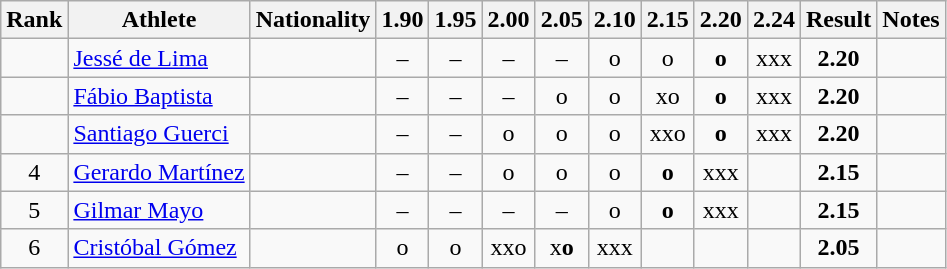<table class="wikitable sortable" style="text-align:center">
<tr>
<th>Rank</th>
<th>Athlete</th>
<th>Nationality</th>
<th>1.90</th>
<th>1.95</th>
<th>2.00</th>
<th>2.05</th>
<th>2.10</th>
<th>2.15</th>
<th>2.20</th>
<th>2.24</th>
<th>Result</th>
<th>Notes</th>
</tr>
<tr>
<td></td>
<td align="left"><a href='#'>Jessé de Lima</a></td>
<td align=left></td>
<td>–</td>
<td>–</td>
<td>–</td>
<td>–</td>
<td>o</td>
<td>o</td>
<td><strong>o</strong></td>
<td>xxx</td>
<td><strong>2.20</strong></td>
<td></td>
</tr>
<tr>
<td></td>
<td align="left"><a href='#'>Fábio Baptista</a></td>
<td align=left></td>
<td>–</td>
<td>–</td>
<td>–</td>
<td>o</td>
<td>o</td>
<td>xo</td>
<td><strong>o</strong></td>
<td>xxx</td>
<td><strong>2.20</strong></td>
<td></td>
</tr>
<tr>
<td></td>
<td align="left"><a href='#'>Santiago Guerci</a></td>
<td align=left></td>
<td>–</td>
<td>–</td>
<td>o</td>
<td>o</td>
<td>o</td>
<td>xxo</td>
<td><strong>o</strong></td>
<td>xxx</td>
<td><strong>2.20</strong></td>
<td></td>
</tr>
<tr>
<td>4</td>
<td align="left"><a href='#'>Gerardo Martínez</a></td>
<td align=left></td>
<td>–</td>
<td>–</td>
<td>o</td>
<td>o</td>
<td>o</td>
<td><strong>o</strong></td>
<td>xxx</td>
<td></td>
<td><strong>2.15</strong></td>
<td></td>
</tr>
<tr>
<td>5</td>
<td align="left"><a href='#'>Gilmar Mayo</a></td>
<td align=left></td>
<td>–</td>
<td>–</td>
<td>–</td>
<td>–</td>
<td>o</td>
<td><strong>o</strong></td>
<td>xxx</td>
<td></td>
<td><strong>2.15</strong></td>
<td></td>
</tr>
<tr>
<td>6</td>
<td align="left"><a href='#'>Cristóbal Gómez</a></td>
<td align=left></td>
<td>o</td>
<td>o</td>
<td>xxo</td>
<td>x<strong>o</strong></td>
<td>xxx</td>
<td></td>
<td></td>
<td></td>
<td><strong>2.05</strong></td>
<td></td>
</tr>
</table>
